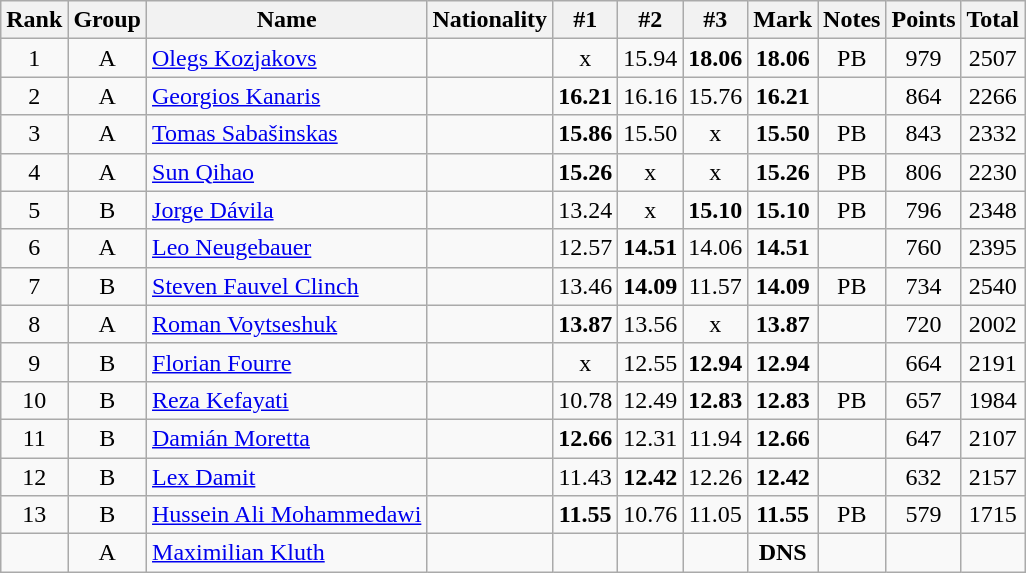<table class="wikitable sortable" style="text-align:center">
<tr>
<th>Rank</th>
<th>Group</th>
<th>Name</th>
<th>Nationality</th>
<th>#1</th>
<th>#2</th>
<th>#3</th>
<th>Mark</th>
<th>Notes</th>
<th>Points</th>
<th>Total</th>
</tr>
<tr>
<td>1</td>
<td>A</td>
<td align=left><a href='#'>Olegs Kozjakovs</a></td>
<td align=left></td>
<td>x</td>
<td>15.94</td>
<td><strong>18.06</strong></td>
<td><strong>18.06</strong></td>
<td>PB</td>
<td>979</td>
<td>2507</td>
</tr>
<tr>
<td>2</td>
<td>A</td>
<td align=left><a href='#'>Georgios Kanaris</a></td>
<td align=left></td>
<td><strong>16.21</strong></td>
<td>16.16</td>
<td>15.76</td>
<td><strong>16.21</strong></td>
<td></td>
<td>864</td>
<td>2266</td>
</tr>
<tr>
<td>3</td>
<td>A</td>
<td align=left><a href='#'>Tomas Sabašinskas</a></td>
<td align=left></td>
<td><strong>15.86</strong></td>
<td>15.50</td>
<td>x</td>
<td><strong>15.50</strong></td>
<td>PB</td>
<td>843</td>
<td>2332</td>
</tr>
<tr>
<td>4</td>
<td>A</td>
<td align=left><a href='#'>Sun Qihao</a></td>
<td align=left></td>
<td><strong>15.26</strong></td>
<td>x</td>
<td>x</td>
<td><strong>15.26</strong></td>
<td>PB</td>
<td>806</td>
<td>2230</td>
</tr>
<tr>
<td>5</td>
<td>B</td>
<td align=left><a href='#'>Jorge Dávila</a></td>
<td align=left></td>
<td>13.24</td>
<td>x</td>
<td><strong>15.10</strong></td>
<td><strong>15.10</strong></td>
<td>PB</td>
<td>796</td>
<td>2348</td>
</tr>
<tr>
<td>6</td>
<td>A</td>
<td align=left><a href='#'>Leo Neugebauer</a></td>
<td align=left></td>
<td>12.57</td>
<td><strong>14.51</strong></td>
<td>14.06</td>
<td><strong>14.51</strong></td>
<td></td>
<td>760</td>
<td>2395</td>
</tr>
<tr>
<td>7</td>
<td>B</td>
<td align=left><a href='#'>Steven Fauvel Clinch</a></td>
<td align=left></td>
<td>13.46</td>
<td><strong>14.09</strong></td>
<td>11.57</td>
<td><strong>14.09</strong></td>
<td>PB</td>
<td>734</td>
<td>2540</td>
</tr>
<tr>
<td>8</td>
<td>A</td>
<td align=left><a href='#'>Roman Voytseshuk</a></td>
<td align=left></td>
<td><strong>13.87</strong></td>
<td>13.56</td>
<td>x</td>
<td><strong>13.87</strong></td>
<td></td>
<td>720</td>
<td>2002</td>
</tr>
<tr>
<td>9</td>
<td>B</td>
<td align=left><a href='#'>Florian Fourre</a></td>
<td align=left></td>
<td>x</td>
<td>12.55</td>
<td><strong>12.94</strong></td>
<td><strong>12.94</strong></td>
<td></td>
<td>664</td>
<td>2191</td>
</tr>
<tr>
<td>10</td>
<td>B</td>
<td align=left><a href='#'>Reza Kefayati</a></td>
<td align=left></td>
<td>10.78</td>
<td>12.49</td>
<td><strong>12.83</strong></td>
<td><strong>12.83</strong></td>
<td>PB</td>
<td>657</td>
<td>1984</td>
</tr>
<tr>
<td>11</td>
<td>B</td>
<td align=left><a href='#'>Damián Moretta</a></td>
<td align=left></td>
<td><strong>12.66</strong></td>
<td>12.31</td>
<td>11.94</td>
<td><strong>12.66</strong></td>
<td></td>
<td>647</td>
<td>2107</td>
</tr>
<tr>
<td>12</td>
<td>B</td>
<td align=left><a href='#'>Lex Damit</a></td>
<td align=left></td>
<td>11.43</td>
<td><strong>12.42</strong></td>
<td>12.26</td>
<td><strong>12.42</strong></td>
<td></td>
<td>632</td>
<td>2157</td>
</tr>
<tr>
<td>13</td>
<td>B</td>
<td align=left><a href='#'>Hussein Ali Mohammedawi</a></td>
<td align=left></td>
<td><strong>11.55</strong></td>
<td>10.76</td>
<td>11.05</td>
<td><strong>11.55</strong></td>
<td>PB</td>
<td>579</td>
<td>1715</td>
</tr>
<tr>
<td></td>
<td>A</td>
<td align=left><a href='#'>Maximilian Kluth</a></td>
<td align=left></td>
<td></td>
<td></td>
<td></td>
<td><strong>DNS</strong></td>
<td></td>
<td></td>
<td></td>
</tr>
</table>
